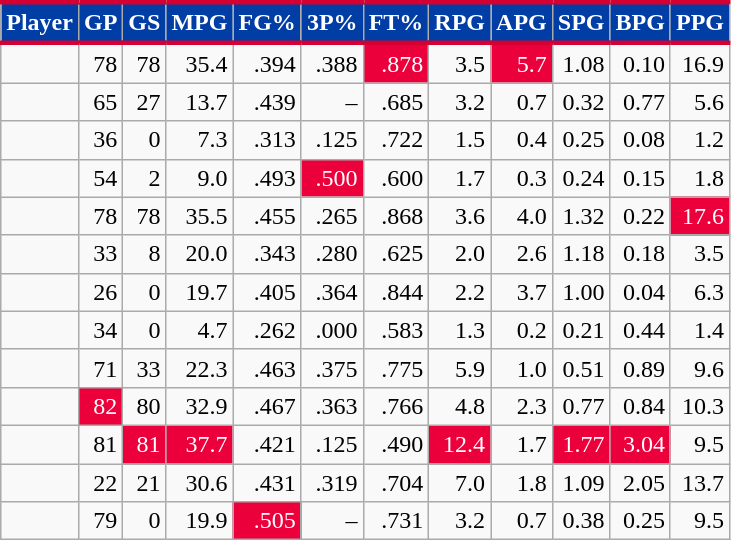<table class="wikitable sortable" style="text-align:right;">
<tr>
<th style="background:#003DA5; color:#FFFFFF; border-top:#D50032 3px solid; border-bottom:#D50032 3px solid;">Player</th>
<th style="background:#003DA5; color:#FFFFFF; border-top:#D50032 3px solid; border-bottom:#D50032 3px solid;">GP</th>
<th style="background:#003DA5; color:#FFFFFF; border-top:#D50032 3px solid; border-bottom:#D50032 3px solid;">GS</th>
<th style="background:#003DA5; color:#FFFFFF; border-top:#D50032 3px solid; border-bottom:#D50032 3px solid;">MPG</th>
<th style="background:#003DA5; color:#FFFFFF; border-top:#D50032 3px solid; border-bottom:#D50032 3px solid;">FG%</th>
<th style="background:#003DA5; color:#FFFFFF; border-top:#D50032 3px solid; border-bottom:#D50032 3px solid;">3P%</th>
<th style="background:#003DA5; color:#FFFFFF; border-top:#D50032 3px solid; border-bottom:#D50032 3px solid;">FT%</th>
<th style="background:#003DA5; color:#FFFFFF; border-top:#D50032 3px solid; border-bottom:#D50032 3px solid;">RPG</th>
<th style="background:#003DA5; color:#FFFFFF; border-top:#D50032 3px solid; border-bottom:#D50032 3px solid;">APG</th>
<th style="background:#003DA5; color:#FFFFFF; border-top:#D50032 3px solid; border-bottom:#D50032 3px solid;">SPG</th>
<th style="background:#003DA5; color:#FFFFFF; border-top:#D50032 3px solid; border-bottom:#D50032 3px solid;">BPG</th>
<th style="background:#003DA5; color:#FFFFFF; border-top:#D50032 3px solid; border-bottom:#D50032 3px solid;">PPG</th>
</tr>
<tr>
<td></td>
<td>78</td>
<td>78</td>
<td>35.4</td>
<td>.394</td>
<td>.388</td>
<td style="background:#eb003c;color:white;">.878</td>
<td>3.5</td>
<td style="background:#eb003c;color:white;">5.7</td>
<td>1.08</td>
<td>0.10</td>
<td>16.9</td>
</tr>
<tr>
<td></td>
<td>65</td>
<td>27</td>
<td>13.7</td>
<td>.439</td>
<td>–</td>
<td>.685</td>
<td>3.2</td>
<td>0.7</td>
<td>0.32</td>
<td>0.77</td>
<td>5.6</td>
</tr>
<tr>
<td></td>
<td>36</td>
<td>0</td>
<td>7.3</td>
<td>.313</td>
<td>.125</td>
<td>.722</td>
<td>1.5</td>
<td>0.4</td>
<td>0.25</td>
<td>0.08</td>
<td>1.2</td>
</tr>
<tr>
<td></td>
<td>54</td>
<td>2</td>
<td>9.0</td>
<td>.493</td>
<td style="background:#eb003c;color:white;">.500</td>
<td>.600</td>
<td>1.7</td>
<td>0.3</td>
<td>0.24</td>
<td>0.15</td>
<td>1.8</td>
</tr>
<tr>
<td></td>
<td>78</td>
<td>78</td>
<td>35.5</td>
<td>.455</td>
<td>.265</td>
<td>.868</td>
<td>3.6</td>
<td>4.0</td>
<td>1.32</td>
<td>0.22</td>
<td style="background:#eb003c;color:white;">17.6</td>
</tr>
<tr>
<td></td>
<td>33</td>
<td>8</td>
<td>20.0</td>
<td>.343</td>
<td>.280</td>
<td>.625</td>
<td>2.0</td>
<td>2.6</td>
<td>1.18</td>
<td>0.18</td>
<td>3.5</td>
</tr>
<tr>
<td></td>
<td>26</td>
<td>0</td>
<td>19.7</td>
<td>.405</td>
<td>.364</td>
<td>.844</td>
<td>2.2</td>
<td>3.7</td>
<td>1.00</td>
<td>0.04</td>
<td>6.3</td>
</tr>
<tr>
<td></td>
<td>34</td>
<td>0</td>
<td>4.7</td>
<td>.262</td>
<td>.000</td>
<td>.583</td>
<td>1.3</td>
<td>0.2</td>
<td>0.21</td>
<td>0.44</td>
<td>1.4</td>
</tr>
<tr>
<td></td>
<td>71</td>
<td>33</td>
<td>22.3</td>
<td>.463</td>
<td>.375</td>
<td>.775</td>
<td>5.9</td>
<td>1.0</td>
<td>0.51</td>
<td>0.89</td>
<td>9.6</td>
</tr>
<tr>
<td></td>
<td style="background:#eb003c;color:white;">82</td>
<td>80</td>
<td>32.9</td>
<td>.467</td>
<td>.363</td>
<td>.766</td>
<td>4.8</td>
<td>2.3</td>
<td>0.77</td>
<td>0.84</td>
<td>10.3</td>
</tr>
<tr>
<td></td>
<td>81</td>
<td style="background:#eb003c;color:white;">81</td>
<td style="background:#eb003c;color:white;">37.7</td>
<td>.421</td>
<td>.125</td>
<td>.490</td>
<td style="background:#eb003c;color:white;">12.4</td>
<td>1.7</td>
<td style="background:#eb003c;color:white;">1.77</td>
<td style="background:#eb003c;color:white;">3.04</td>
<td>9.5</td>
</tr>
<tr>
<td></td>
<td>22</td>
<td>21</td>
<td>30.6</td>
<td>.431</td>
<td>.319</td>
<td>.704</td>
<td>7.0</td>
<td>1.8</td>
<td>1.09</td>
<td>2.05</td>
<td>13.7</td>
</tr>
<tr>
<td></td>
<td>79</td>
<td>0</td>
<td>19.9</td>
<td style="background:#eb003c;color:white;">.505</td>
<td>–</td>
<td>.731</td>
<td>3.2</td>
<td>0.7</td>
<td>0.38</td>
<td>0.25</td>
<td>9.5</td>
</tr>
</table>
